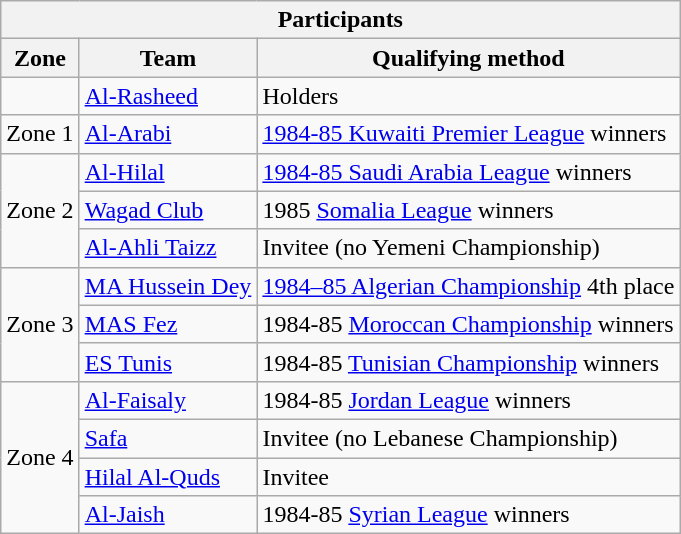<table class="wikitable">
<tr>
<th colspan=4>Participants</th>
</tr>
<tr>
<th>Zone</th>
<th>Team</th>
<th>Qualifying method</th>
</tr>
<tr>
<td rowspan=1></td>
<td> <a href='#'>Al-Rasheed</a></td>
<td>Holders</td>
</tr>
<tr>
<td rowspan=1>Zone 1</td>
<td> <a href='#'>Al-Arabi</a></td>
<td><a href='#'>1984-85 Kuwaiti Premier League</a> winners</td>
</tr>
<tr>
<td rowspan=3>Zone 2</td>
<td> <a href='#'>Al-Hilal</a></td>
<td><a href='#'>1984-85 Saudi Arabia League</a> winners</td>
</tr>
<tr>
<td> <a href='#'>Wagad Club</a></td>
<td>1985 <a href='#'>Somalia League</a> winners</td>
</tr>
<tr>
<td> <a href='#'>Al-Ahli Taizz</a></td>
<td>Invitee (no Yemeni Championship)</td>
</tr>
<tr>
<td rowspan=3>Zone 3</td>
<td> <a href='#'>MA Hussein Dey</a></td>
<td><a href='#'>1984–85 Algerian Championship</a> 4th place</td>
</tr>
<tr>
<td> <a href='#'>MAS Fez</a></td>
<td>1984-85 <a href='#'>Moroccan Championship</a> winners</td>
</tr>
<tr>
<td> <a href='#'>ES Tunis</a></td>
<td>1984-85 <a href='#'>Tunisian Championship</a> winners</td>
</tr>
<tr>
<td rowspan=4>Zone 4</td>
<td> <a href='#'>Al-Faisaly</a></td>
<td>1984-85 <a href='#'>Jordan League</a> winners</td>
</tr>
<tr>
<td> <a href='#'>Safa</a></td>
<td>Invitee (no Lebanese Championship)</td>
</tr>
<tr>
<td> <a href='#'>Hilal Al-Quds</a></td>
<td>Invitee</td>
</tr>
<tr>
<td> <a href='#'>Al-Jaish</a></td>
<td>1984-85 <a href='#'>Syrian League</a> winners</td>
</tr>
</table>
